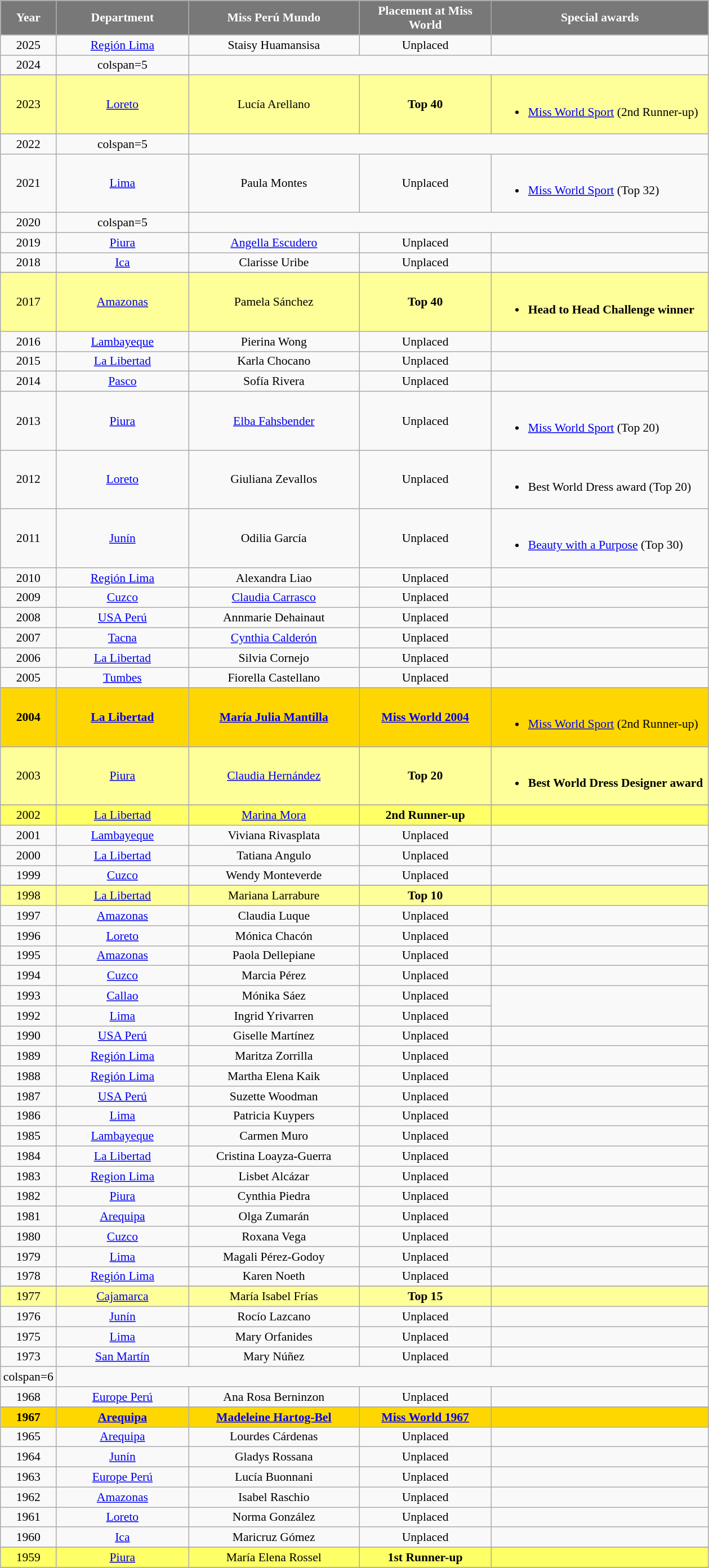<table class="wikitable " style="font-size: 90%; text-align:center">
<tr>
<th width="40" style="background-color:#787878;color:#FFFFFF;">Year</th>
<th width="150" style="background-color:#787878;color:#FFFFFF;">Department</th>
<th width="195" style="background-color:#787878;color:#FFFFFF;">Miss Perú Mundo</th>
<th width="150" style="background-color:#787878;color:#FFFFFF;">Placement at Miss World</th>
<th width="250" style="background-color:#787878;color:#FFFFFF;">Special awards</th>
</tr>
<tr>
<td>2025</td>
<td><a href='#'>Región Lima</a></td>
<td>Staisy Huamansisa</td>
<td>Unplaced</td>
<td></td>
</tr>
<tr>
<td>2024</td>
<td>colspan=5 </td>
</tr>
<tr>
</tr>
<tr style="background-color:#FFFF99;">
<td>2023</td>
<td><a href='#'>Loreto</a></td>
<td>Lucía Arellano</td>
<td><strong>Top 40</strong></td>
<td align="left"><br><ul><li><a href='#'>Miss World Sport</a> (2nd Runner-up)</li></ul></td>
</tr>
<tr>
<td>2022</td>
<td>colspan=5 </td>
</tr>
<tr>
<td>2021</td>
<td><a href='#'>Lima</a></td>
<td>Paula Montes</td>
<td>Unplaced</td>
<td align="left"><br><ul><li><a href='#'>Miss World Sport</a> (Top 32)</li></ul></td>
</tr>
<tr>
<td>2020</td>
<td>colspan=5 </td>
</tr>
<tr>
<td>2019</td>
<td><a href='#'>Piura</a></td>
<td><a href='#'>Angella Escudero</a></td>
<td>Unplaced</td>
<td></td>
</tr>
<tr>
<td>2018</td>
<td><a href='#'>Ica</a></td>
<td>Clarisse Uribe</td>
<td>Unplaced</td>
<td></td>
</tr>
<tr>
</tr>
<tr style="background-color:#FFFF99;">
<td>2017</td>
<td><a href='#'>Amazonas</a></td>
<td>Pamela Sánchez</td>
<td><strong>Top 40</strong></td>
<td align="left"><br><ul><li><strong>Head to Head Challenge winner</strong></li></ul></td>
</tr>
<tr>
<td>2016</td>
<td><a href='#'>Lambayeque</a></td>
<td>Pierina Wong</td>
<td>Unplaced</td>
<td></td>
</tr>
<tr>
<td>2015</td>
<td><a href='#'>La Libertad</a></td>
<td>Karla Chocano</td>
<td>Unplaced</td>
<td></td>
</tr>
<tr>
<td>2014</td>
<td><a href='#'>Pasco</a></td>
<td>Sofía Rivera</td>
<td>Unplaced</td>
<td></td>
</tr>
<tr>
<td>2013</td>
<td><a href='#'>Piura</a></td>
<td><a href='#'>Elba Fahsbender</a></td>
<td>Unplaced</td>
<td align="left"><br><ul><li><a href='#'>Miss World Sport</a> (Top 20)</li></ul></td>
</tr>
<tr>
<td>2012</td>
<td><a href='#'>Loreto</a></td>
<td>Giuliana Zevallos</td>
<td>Unplaced</td>
<td align="left"><br><ul><li>Best World Dress award (Top 20)</li></ul></td>
</tr>
<tr>
<td>2011</td>
<td><a href='#'>Junín</a></td>
<td>Odilia García</td>
<td>Unplaced</td>
<td align="left"><br><ul><li><a href='#'>Beauty with a Purpose</a> (Top 30)</li></ul></td>
</tr>
<tr>
<td>2010</td>
<td><a href='#'>Región Lima</a></td>
<td>Alexandra Liao</td>
<td>Unplaced</td>
<td></td>
</tr>
<tr>
<td>2009</td>
<td><a href='#'>Cuzco</a></td>
<td><a href='#'>Claudia Carrasco</a></td>
<td>Unplaced</td>
<td></td>
</tr>
<tr>
<td>2008</td>
<td><a href='#'>USA Perú</a></td>
<td>Annmarie Dehainaut</td>
<td>Unplaced</td>
<td></td>
</tr>
<tr>
<td>2007</td>
<td><a href='#'>Tacna</a></td>
<td><a href='#'>Cynthia Calderón</a></td>
<td>Unplaced</td>
<td></td>
</tr>
<tr>
<td>2006</td>
<td><a href='#'>La Libertad</a></td>
<td>Silvia Cornejo</td>
<td>Unplaced</td>
<td></td>
</tr>
<tr>
<td>2005</td>
<td><a href='#'>Tumbes</a></td>
<td>Fiorella Castellano</td>
<td>Unplaced</td>
<td></td>
</tr>
<tr>
</tr>
<tr style="background-color:GOLD">
<td><strong>2004</strong></td>
<td><strong><a href='#'>La Libertad</a></strong></td>
<td><strong><a href='#'>María Julia Mantilla</a></strong></td>
<td><strong><a href='#'>Miss World 2004</a></strong></td>
<td align="left"><br><ul><li><a href='#'>Miss World Sport</a> (2nd Runner-up)</li></ul></td>
</tr>
<tr>
</tr>
<tr style="background-color:#FFFF99;">
<td>2003</td>
<td><a href='#'>Piura</a></td>
<td><a href='#'>Claudia Hernández</a></td>
<td><strong>Top 20</strong></td>
<td align="left"><br><ul><li><strong>Best World Dress Designer award</strong></li></ul></td>
</tr>
<tr>
</tr>
<tr style="background-color:#FFFF66; ">
<td>2002</td>
<td><a href='#'>La Libertad</a></td>
<td><a href='#'>Marina Mora</a></td>
<td><strong>2nd Runner-up</strong></td>
<td></td>
</tr>
<tr>
<td>2001</td>
<td><a href='#'>Lambayeque</a></td>
<td>Viviana Rivasplata</td>
<td>Unplaced</td>
<td></td>
</tr>
<tr>
<td>2000</td>
<td><a href='#'>La Libertad</a></td>
<td>Tatiana Angulo</td>
<td>Unplaced</td>
<td></td>
</tr>
<tr>
<td>1999</td>
<td><a href='#'>Cuzco</a></td>
<td>Wendy Monteverde</td>
<td>Unplaced</td>
<td></td>
</tr>
<tr>
</tr>
<tr style="background-color:#FFFF99;">
<td>1998</td>
<td><a href='#'>La Libertad</a></td>
<td>Mariana Larrabure</td>
<td><strong>Top 10</strong></td>
<td></td>
</tr>
<tr>
<td>1997</td>
<td><a href='#'>Amazonas</a></td>
<td>Claudia Luque</td>
<td>Unplaced</td>
<td></td>
</tr>
<tr>
<td>1996</td>
<td><a href='#'>Loreto</a></td>
<td>Mónica Chacón</td>
<td>Unplaced</td>
<td></td>
</tr>
<tr>
<td>1995</td>
<td><a href='#'>Amazonas</a></td>
<td>Paola Dellepiane</td>
<td>Unplaced</td>
<td></td>
</tr>
<tr>
<td>1994</td>
<td><a href='#'>Cuzco</a></td>
<td>Marcia Pérez</td>
<td>Unplaced</td>
<td></td>
</tr>
<tr>
<td>1993</td>
<td><a href='#'>Callao</a></td>
<td>Mónika Sáez</td>
<td>Unplaced</td>
</tr>
<tr>
<td>1992</td>
<td><a href='#'>Lima</a></td>
<td>Ingrid Yrivarren</td>
<td>Unplaced</td>
</tr>
<tr>
<td>1990</td>
<td><a href='#'>USA Perú</a></td>
<td>Giselle Martínez</td>
<td>Unplaced</td>
<td></td>
</tr>
<tr>
<td>1989</td>
<td><a href='#'>Región Lima</a></td>
<td>Maritza Zorrilla</td>
<td>Unplaced</td>
<td></td>
</tr>
<tr>
<td>1988</td>
<td><a href='#'>Región Lima</a></td>
<td>Martha Elena Kaik</td>
<td>Unplaced</td>
<td></td>
</tr>
<tr>
<td>1987</td>
<td><a href='#'>USA Perú</a></td>
<td>Suzette Woodman</td>
<td>Unplaced</td>
<td></td>
</tr>
<tr>
<td>1986</td>
<td><a href='#'>Lima</a></td>
<td>Patricia Kuypers</td>
<td>Unplaced</td>
<td></td>
</tr>
<tr>
<td>1985</td>
<td><a href='#'>Lambayeque</a></td>
<td>Carmen Muro</td>
<td>Unplaced</td>
<td></td>
</tr>
<tr>
<td>1984</td>
<td><a href='#'>La Libertad</a></td>
<td>Cristina Loayza-Guerra</td>
<td>Unplaced</td>
<td></td>
</tr>
<tr>
<td>1983</td>
<td><a href='#'>Region Lima</a></td>
<td>Lisbet Alcázar</td>
<td>Unplaced</td>
<td></td>
</tr>
<tr>
<td>1982</td>
<td><a href='#'>Piura</a></td>
<td>Cynthia Piedra</td>
<td>Unplaced</td>
<td></td>
</tr>
<tr>
<td>1981</td>
<td><a href='#'>Arequipa</a></td>
<td>Olga Zumarán</td>
<td>Unplaced</td>
<td></td>
</tr>
<tr>
<td>1980</td>
<td><a href='#'>Cuzco</a></td>
<td>Roxana Vega</td>
<td>Unplaced</td>
<td></td>
</tr>
<tr>
<td>1979</td>
<td><a href='#'>Lima</a></td>
<td>Magali Pérez-Godoy</td>
<td>Unplaced</td>
<td></td>
</tr>
<tr>
<td>1978</td>
<td><a href='#'>Región Lima</a></td>
<td>Karen Noeth</td>
<td>Unplaced</td>
<td></td>
</tr>
<tr>
</tr>
<tr style="background-color:#FFFF99;">
<td>1977</td>
<td><a href='#'>Cajamarca</a></td>
<td>María Isabel Frías</td>
<td><strong>Top 15</strong></td>
<td></td>
</tr>
<tr>
<td>1976</td>
<td><a href='#'>Junín</a></td>
<td>Rocío Lazcano</td>
<td>Unplaced</td>
<td></td>
</tr>
<tr>
<td>1975</td>
<td><a href='#'>Lima</a></td>
<td>Mary Orfanides</td>
<td>Unplaced</td>
<td></td>
</tr>
<tr>
<td>1973</td>
<td><a href='#'>San Martín</a></td>
<td>Mary Núñez</td>
<td>Unplaced</td>
<td></td>
</tr>
<tr>
<td>colspan=6 </td>
</tr>
<tr>
<td>1968</td>
<td><a href='#'>Europe Perú</a></td>
<td>Ana Rosa Berninzon</td>
<td>Unplaced</td>
<td></td>
</tr>
<tr>
</tr>
<tr style="background-color:GOLD; font-weight: bold">
<td>1967</td>
<td><a href='#'>Arequipa</a></td>
<td><a href='#'>Madeleine Hartog-Bel</a></td>
<td><a href='#'>Miss World 1967</a></td>
<td></td>
</tr>
<tr>
<td>1965</td>
<td><a href='#'>Arequipa</a></td>
<td>Lourdes Cárdenas</td>
<td>Unplaced</td>
<td></td>
</tr>
<tr>
<td>1964</td>
<td><a href='#'>Junín</a></td>
<td>Gladys Rossana</td>
<td>Unplaced</td>
<td></td>
</tr>
<tr>
<td>1963</td>
<td><a href='#'>Europe Perú</a></td>
<td>Lucía Buonnani</td>
<td>Unplaced</td>
<td></td>
</tr>
<tr>
<td>1962</td>
<td><a href='#'>Amazonas</a></td>
<td>Isabel Raschio</td>
<td>Unplaced</td>
<td></td>
</tr>
<tr>
<td>1961</td>
<td><a href='#'>Loreto</a></td>
<td>Norma González</td>
<td>Unplaced</td>
<td></td>
</tr>
<tr>
<td>1960</td>
<td><a href='#'>Ica</a></td>
<td>Maricruz Gómez</td>
<td>Unplaced</td>
<td></td>
</tr>
<tr>
</tr>
<tr style="background-color:#FFFF66;">
<td>1959</td>
<td><a href='#'>Piura</a></td>
<td>María Elena Rossel</td>
<td><strong>1st Runner-up</strong></td>
<td></td>
</tr>
<tr>
</tr>
</table>
